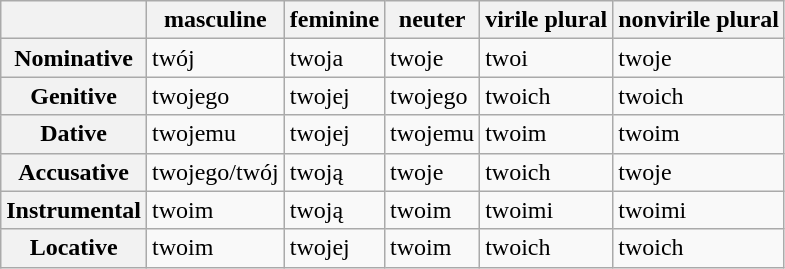<table class="wikitable mw-collapsible mw-collapsed">
<tr>
<th></th>
<th>masculine</th>
<th>feminine</th>
<th>neuter</th>
<th>virile plural</th>
<th>nonvirile plural</th>
</tr>
<tr>
<th>Nominative</th>
<td>twój</td>
<td>twoja</td>
<td>twoje</td>
<td>twoi</td>
<td>twoje</td>
</tr>
<tr>
<th>Genitive</th>
<td>twojego</td>
<td>twojej</td>
<td>twojego</td>
<td>twoich</td>
<td>twoich</td>
</tr>
<tr>
<th>Dative</th>
<td>twojemu</td>
<td>twojej</td>
<td>twojemu</td>
<td>twoim</td>
<td>twoim</td>
</tr>
<tr>
<th>Accusative</th>
<td>twojego/twój</td>
<td>twoją</td>
<td>twoje</td>
<td>twoich</td>
<td>twoje</td>
</tr>
<tr>
<th>Instrumental</th>
<td>twoim</td>
<td>twoją</td>
<td>twoim</td>
<td>twoimi</td>
<td>twoimi</td>
</tr>
<tr>
<th>Locative</th>
<td>twoim</td>
<td>twojej</td>
<td>twoim</td>
<td>twoich</td>
<td>twoich</td>
</tr>
</table>
